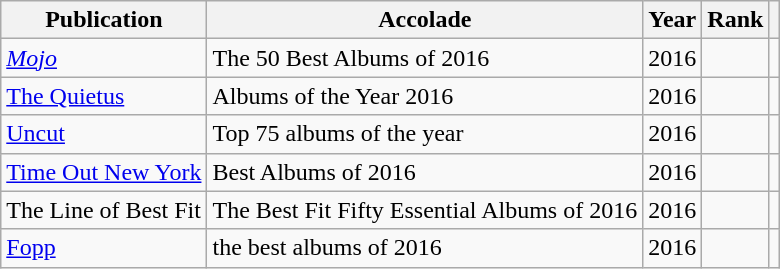<table class="sortable wikitable">
<tr>
<th>Publication</th>
<th>Accolade</th>
<th>Year</th>
<th>Rank</th>
<th class="unsortable"></th>
</tr>
<tr>
<td><em><a href='#'>Mojo</a></em></td>
<td>The 50 Best Albums of 2016</td>
<td>2016</td>
<td></td>
<td></td>
</tr>
<tr>
<td><a href='#'>The Quietus</a></td>
<td>Albums of the Year 2016</td>
<td>2016</td>
<td></td>
<td></td>
</tr>
<tr>
<td><a href='#'>Uncut</a></td>
<td>Top 75 albums of the year</td>
<td>2016</td>
<td></td>
<td></td>
</tr>
<tr>
<td><a href='#'>Time Out New York</a></td>
<td>Best Albums of 2016</td>
<td>2016</td>
<td></td>
<td></td>
</tr>
<tr>
<td>The Line of Best Fit</td>
<td>The Best Fit Fifty Essential Albums of 2016</td>
<td>2016</td>
<td></td>
<td></td>
</tr>
<tr>
<td><a href='#'>Fopp</a></td>
<td>the best albums of 2016</td>
<td>2016</td>
<td></td>
<td></td>
</tr>
</table>
